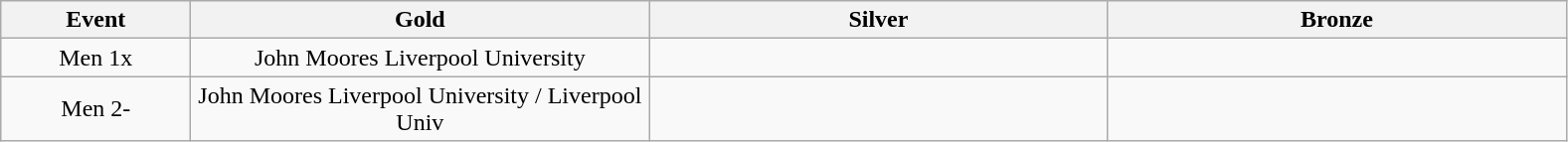<table class="wikitable" style="text-align:center">
<tr>
<th width=120>Event</th>
<th width=300>Gold</th>
<th width=300>Silver</th>
<th width=300>Bronze</th>
</tr>
<tr>
<td>Men 1x</td>
<td>John Moores Liverpool University</td>
<td></td>
<td></td>
</tr>
<tr>
<td>Men 2-</td>
<td>John Moores Liverpool University / Liverpool Univ</td>
<td></td>
<td></td>
</tr>
</table>
